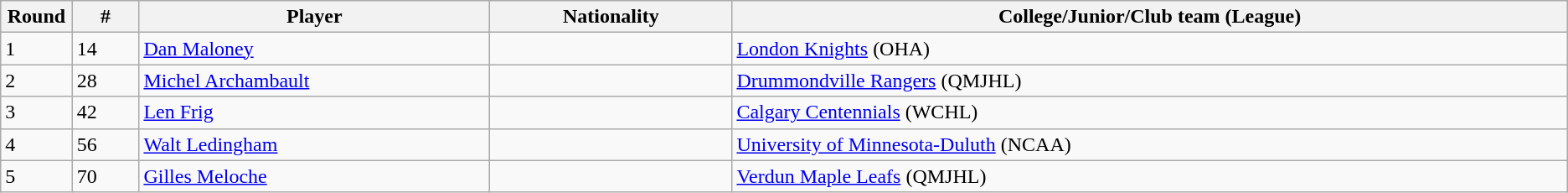<table class="wikitable">
<tr align="center">
<th bgcolor="#DDDDFF" width="4.0%">Round</th>
<th bgcolor="#DDDDFF" width="4.0%">#</th>
<th bgcolor="#DDDDFF" width="21.0%">Player</th>
<th bgcolor="#DDDDFF" width="14.5%">Nationality</th>
<th bgcolor="#DDDDFF" width="50.0%">College/Junior/Club team (League)</th>
</tr>
<tr>
<td>1</td>
<td>14</td>
<td><a href='#'>Dan Maloney</a></td>
<td></td>
<td><a href='#'>London Knights</a> (OHA)</td>
</tr>
<tr>
<td>2</td>
<td>28</td>
<td><a href='#'>Michel Archambault</a></td>
<td></td>
<td><a href='#'>Drummondville Rangers</a> (QMJHL)</td>
</tr>
<tr>
<td>3</td>
<td>42</td>
<td><a href='#'>Len Frig</a></td>
<td></td>
<td><a href='#'>Calgary Centennials</a> (WCHL)</td>
</tr>
<tr>
<td>4</td>
<td>56</td>
<td><a href='#'>Walt Ledingham</a></td>
<td></td>
<td><a href='#'>University of Minnesota-Duluth</a> (NCAA)</td>
</tr>
<tr>
<td>5</td>
<td>70</td>
<td><a href='#'>Gilles Meloche</a></td>
<td></td>
<td><a href='#'>Verdun Maple Leafs</a> (QMJHL)</td>
</tr>
</table>
